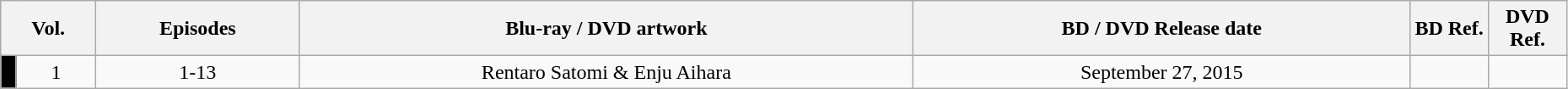<table class="wikitable" style="text-align: center; width: 98%;">
<tr>
<th colspan="2">Vol.</th>
<th>Episodes</th>
<th>Blu-ray / DVD artwork</th>
<th>BD / DVD Release date</th>
<th width="5%">BD Ref.</th>
<th width="5%">DVD Ref.</th>
</tr>
<tr>
<td width="1%" style="background: Black;"></td>
<td>1</td>
<td>1-13</td>
<td>Rentaro Satomi & Enju Aihara</td>
<td>September 27, 2015</td>
<td></td>
<td></td>
</tr>
</table>
